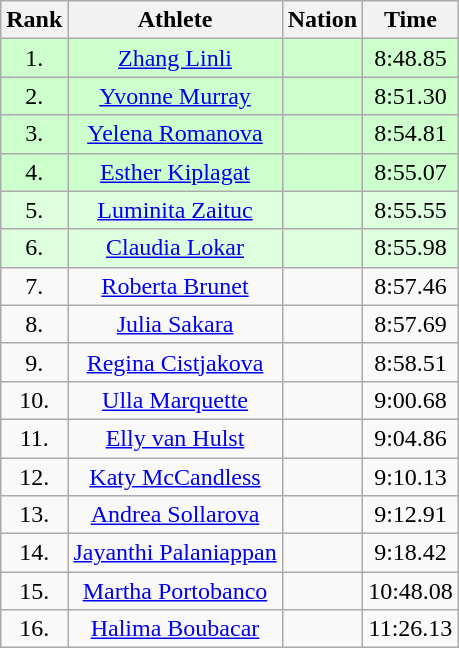<table class=wikitable style="text-align:center">
<tr>
<th>Rank</th>
<th>Athlete</th>
<th>Nation</th>
<th>Time</th>
</tr>
<tr style="background:#ccffcc;">
<td>1.</td>
<td><a href='#'>Zhang Linli</a></td>
<td align=left></td>
<td>8:48.85</td>
</tr>
<tr style="background:#ccffcc;">
<td>2.</td>
<td><a href='#'>Yvonne Murray</a></td>
<td align=left></td>
<td>8:51.30</td>
</tr>
<tr style="background:#ccffcc;">
<td>3.</td>
<td><a href='#'>Yelena Romanova</a></td>
<td align=left></td>
<td>8:54.81</td>
</tr>
<tr style="background:#ccffcc;">
<td>4.</td>
<td><a href='#'>Esther Kiplagat</a></td>
<td align=left></td>
<td>8:55.07</td>
</tr>
<tr style="background:#ddffdd;">
<td>5.</td>
<td><a href='#'>Luminita Zaituc</a></td>
<td align=left></td>
<td>8:55.55</td>
</tr>
<tr style="background:#ddffdd;">
<td>6.</td>
<td><a href='#'>Claudia Lokar</a></td>
<td align=left></td>
<td>8:55.98</td>
</tr>
<tr>
<td>7.</td>
<td><a href='#'>Roberta Brunet</a></td>
<td align=left></td>
<td>8:57.46</td>
</tr>
<tr>
<td>8.</td>
<td><a href='#'>Julia Sakara</a></td>
<td align=left></td>
<td>8:57.69 </td>
</tr>
<tr>
<td>9.</td>
<td><a href='#'>Regina Cistjakova</a></td>
<td align=left></td>
<td>8:58.51</td>
</tr>
<tr>
<td>10.</td>
<td><a href='#'>Ulla Marquette</a></td>
<td align=left></td>
<td>9:00.68</td>
</tr>
<tr>
<td>11.</td>
<td><a href='#'>Elly van Hulst</a></td>
<td align=left></td>
<td>9:04.86</td>
</tr>
<tr>
<td>12.</td>
<td><a href='#'>Katy McCandless</a></td>
<td align=left></td>
<td>9:10.13</td>
</tr>
<tr>
<td>13.</td>
<td><a href='#'>Andrea Sollarova</a></td>
<td align=left></td>
<td>9:12.91</td>
</tr>
<tr>
<td>14.</td>
<td><a href='#'>Jayanthi Palaniappan</a></td>
<td align=left></td>
<td>9:18.42 </td>
</tr>
<tr>
<td>15.</td>
<td><a href='#'>Martha Portobanco</a></td>
<td align=left></td>
<td>10:48.08</td>
</tr>
<tr>
<td>16.</td>
<td><a href='#'>Halima Boubacar</a></td>
<td align=left></td>
<td>11:26.13</td>
</tr>
</table>
